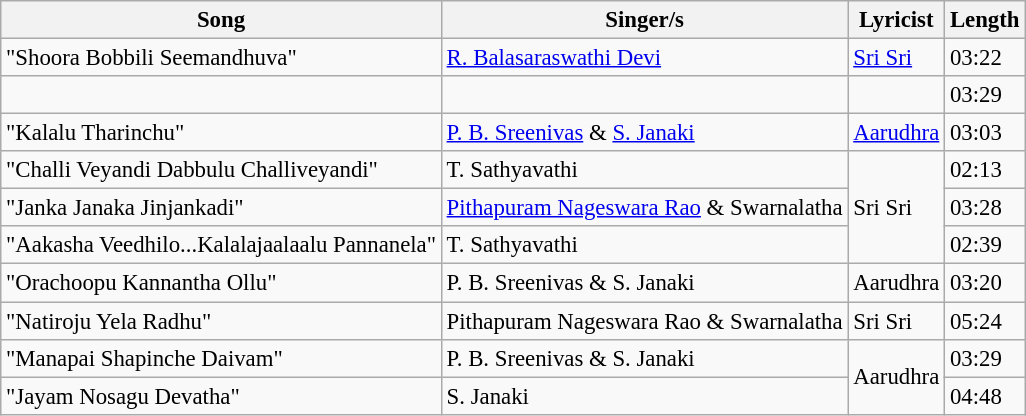<table class="wikitable" style="font-size:95%;">
<tr>
<th>Song</th>
<th>Singer/s</th>
<th>Lyricist</th>
<th>Length</th>
</tr>
<tr>
<td>"Shoora Bobbili Seemandhuva"</td>
<td><a href='#'>R. Balasaraswathi Devi</a></td>
<td><a href='#'>Sri Sri</a></td>
<td>03:22</td>
</tr>
<tr>
<td></td>
<td></td>
<td></td>
<td>03:29</td>
</tr>
<tr>
<td>"Kalalu Tharinchu"</td>
<td><a href='#'>P. B. Sreenivas</a> & <a href='#'>S. Janaki</a></td>
<td><a href='#'>Aarudhra</a></td>
<td>03:03</td>
</tr>
<tr>
<td>"Challi Veyandi Dabbulu Challiveyandi"</td>
<td>T. Sathyavathi</td>
<td rowspan="3">Sri Sri</td>
<td>02:13</td>
</tr>
<tr>
<td>"Janka Janaka Jinjankadi"</td>
<td><a href='#'>Pithapuram Nageswara Rao</a> & Swarnalatha</td>
<td>03:28</td>
</tr>
<tr>
<td>"Aakasha Veedhilo...Kalalajaalaalu Pannanela"</td>
<td>T. Sathyavathi</td>
<td>02:39</td>
</tr>
<tr>
<td>"Orachoopu Kannantha Ollu"</td>
<td>P. B. Sreenivas & S. Janaki</td>
<td>Aarudhra</td>
<td>03:20</td>
</tr>
<tr>
<td>"Natiroju Yela Radhu"</td>
<td>Pithapuram Nageswara Rao & Swarnalatha</td>
<td>Sri Sri</td>
<td>05:24</td>
</tr>
<tr>
<td>"Manapai Shapinche Daivam"</td>
<td>P. B. Sreenivas & S. Janaki</td>
<td rowspan="2">Aarudhra</td>
<td>03:29</td>
</tr>
<tr>
<td>"Jayam Nosagu Devatha"</td>
<td>S. Janaki</td>
<td>04:48</td>
</tr>
</table>
